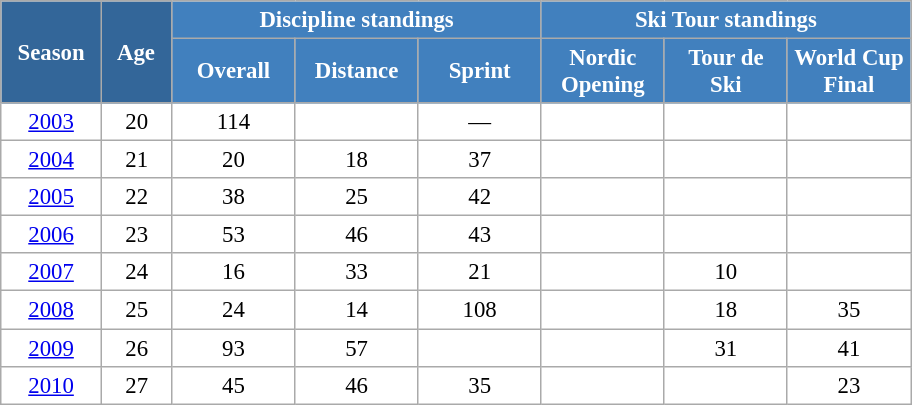<table class="wikitable" style="font-size:95%; text-align:center; border:grey solid 1px; border-collapse:collapse; background:#ffffff;">
<tr>
<th style="background-color:#369; color:white; width:60px;" rowspan="2"> Season </th>
<th style="background-color:#369; color:white; width:40px;" rowspan="2"> Age </th>
<th style="background-color:#4180be; color:white;" colspan="3">Discipline standings</th>
<th style="background-color:#4180be; color:white;" colspan="3">Ski Tour standings</th>
</tr>
<tr>
<th style="background-color:#4180be; color:white; width:75px;">Overall</th>
<th style="background-color:#4180be; color:white; width:75px;">Distance</th>
<th style="background-color:#4180be; color:white; width:75px;">Sprint</th>
<th style="background-color:#4180be; color:white; width:75px;">Nordic<br>Opening</th>
<th style="background-color:#4180be; color:white; width:75px;">Tour de<br>Ski</th>
<th style="background-color:#4180be; color:white; width:75px;">World Cup<br>Final</th>
</tr>
<tr>
<td><a href='#'>2003</a></td>
<td>20</td>
<td>114</td>
<td></td>
<td>—</td>
<td></td>
<td></td>
<td></td>
</tr>
<tr>
<td><a href='#'>2004</a></td>
<td>21</td>
<td>20</td>
<td>18</td>
<td>37</td>
<td></td>
<td></td>
<td></td>
</tr>
<tr>
<td><a href='#'>2005</a></td>
<td>22</td>
<td>38</td>
<td>25</td>
<td>42</td>
<td></td>
<td></td>
<td></td>
</tr>
<tr>
<td><a href='#'>2006</a></td>
<td>23</td>
<td>53</td>
<td>46</td>
<td>43</td>
<td></td>
<td></td>
<td></td>
</tr>
<tr>
<td><a href='#'>2007</a></td>
<td>24</td>
<td>16</td>
<td>33</td>
<td>21</td>
<td></td>
<td>10</td>
<td></td>
</tr>
<tr>
<td><a href='#'>2008</a></td>
<td>25</td>
<td>24</td>
<td>14</td>
<td>108</td>
<td></td>
<td>18</td>
<td>35</td>
</tr>
<tr>
<td><a href='#'>2009</a></td>
<td>26</td>
<td>93</td>
<td>57</td>
<td></td>
<td></td>
<td>31</td>
<td>41</td>
</tr>
<tr>
<td><a href='#'>2010</a></td>
<td>27</td>
<td>45</td>
<td>46</td>
<td>35</td>
<td></td>
<td></td>
<td>23</td>
</tr>
</table>
